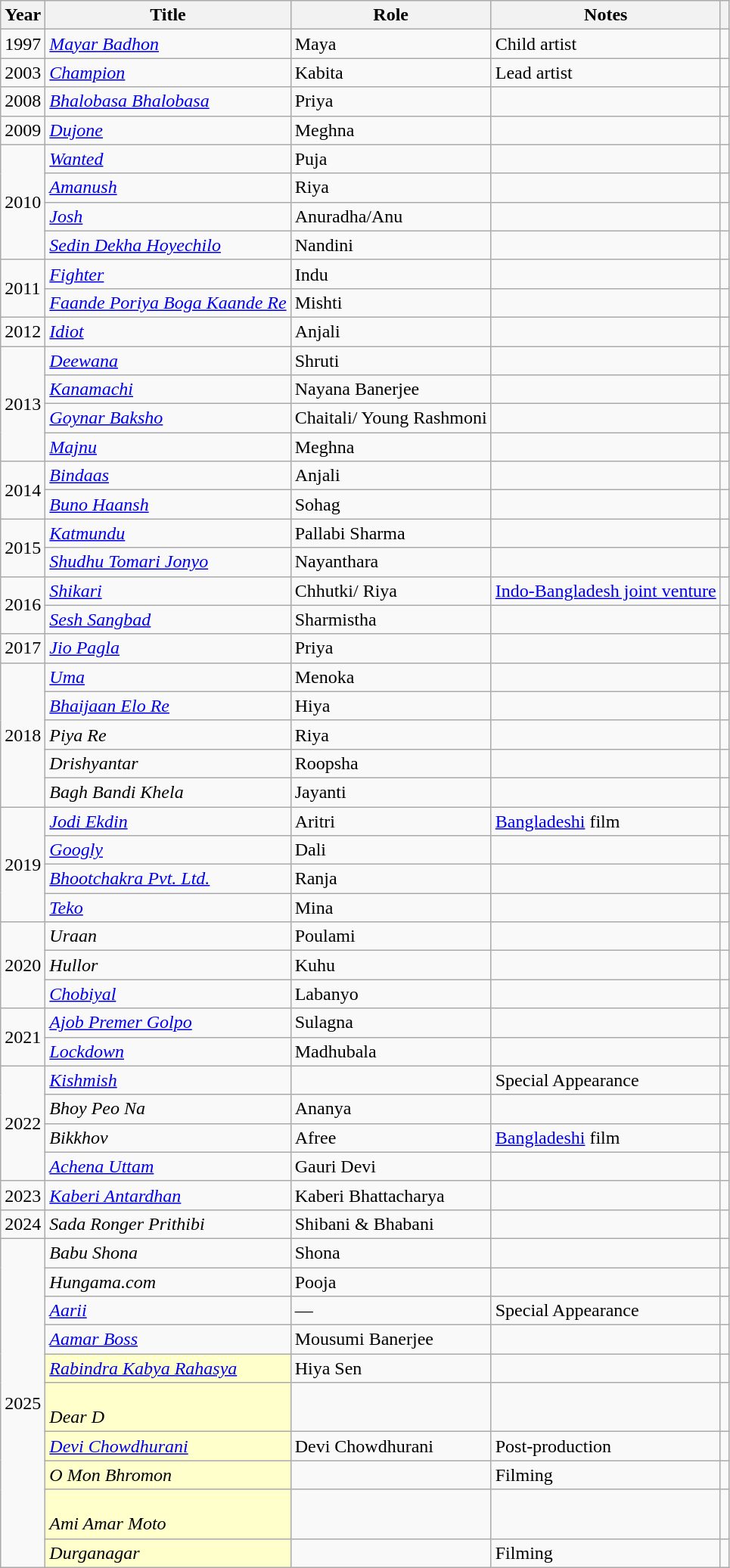<table class="wikitable plainrowheaders sortable">
<tr>
<th scope="col">Year</th>
<th scope="col">Title</th>
<th scope="col">Role</th>
<th scope="col" class="unsortable">Notes</th>
<th scope="col" class="unsortable"></th>
</tr>
<tr>
<td>1997</td>
<td><em><a href='#'>Mayar Badhon</a></em></td>
<td>Maya</td>
<td>Child artist</td>
<td></td>
</tr>
<tr>
<td>2003</td>
<td><em><a href='#'>Champion</a></em></td>
<td>Kabita</td>
<td>Lead artist</td>
<td></td>
</tr>
<tr>
<td>2008</td>
<td><em><a href='#'>Bhalobasa Bhalobasa</a></em></td>
<td>Priya</td>
<td></td>
<td></td>
</tr>
<tr>
<td>2009</td>
<td><em><a href='#'>Dujone</a></em></td>
<td>Meghna</td>
<td></td>
<td></td>
</tr>
<tr>
<td rowspan="4">2010</td>
<td><em><a href='#'>Wanted</a></em></td>
<td>Puja</td>
<td></td>
<td></td>
</tr>
<tr>
<td><em><a href='#'>Amanush</a></em></td>
<td>Riya</td>
<td></td>
<td></td>
</tr>
<tr>
<td><em><a href='#'>Josh</a></em></td>
<td>Anuradha/Anu</td>
<td></td>
<td></td>
</tr>
<tr>
<td><em><a href='#'>Sedin Dekha Hoyechilo</a></em></td>
<td>Nandini</td>
<td></td>
<td></td>
</tr>
<tr>
<td rowspan="2">2011</td>
<td><em><a href='#'>Fighter</a></em></td>
<td>Indu</td>
<td></td>
<td></td>
</tr>
<tr>
<td><em><a href='#'>Faande Poriya Boga Kaande Re</a></em></td>
<td>Mishti</td>
<td></td>
<td></td>
</tr>
<tr>
<td>2012</td>
<td><em><a href='#'>Idiot</a></em></td>
<td>Anjali</td>
<td></td>
<td></td>
</tr>
<tr>
<td rowspan="4">2013</td>
<td><em><a href='#'>Deewana</a></em></td>
<td>Shruti</td>
<td></td>
<td></td>
</tr>
<tr>
<td><em><a href='#'>Kanamachi</a></em></td>
<td>Nayana Banerjee</td>
<td></td>
<td></td>
</tr>
<tr>
<td><em><a href='#'>Goynar Baksho</a></em></td>
<td>Chaitali/ Young Rashmoni</td>
<td></td>
<td></td>
</tr>
<tr>
<td><em><a href='#'>Majnu</a></em></td>
<td>Meghna</td>
<td></td>
<td></td>
</tr>
<tr>
<td rowspan="2">2014</td>
<td><em><a href='#'>Bindaas</a></em></td>
<td>Anjali</td>
<td></td>
<td></td>
</tr>
<tr>
<td><em><a href='#'>Buno Haansh</a></em></td>
<td>Sohag</td>
<td></td>
<td></td>
</tr>
<tr>
<td rowspan="2">2015</td>
<td><em><a href='#'>Katmundu</a></em></td>
<td>Pallabi Sharma</td>
<td></td>
<td></td>
</tr>
<tr>
<td><em><a href='#'>Shudhu Tomari Jonyo</a></em></td>
<td>Nayanthara</td>
<td></td>
<td></td>
</tr>
<tr>
<td rowspan="2">2016</td>
<td><em><a href='#'>Shikari</a></em></td>
<td>Chhutki/ Riya</td>
<td><a href='#'>Indo-Bangladesh joint venture</a></td>
<td></td>
</tr>
<tr>
<td><em><a href='#'>Sesh Sangbad</a></em></td>
<td>Sharmistha</td>
<td></td>
<td></td>
</tr>
<tr>
<td rowspan="1">2017</td>
<td><em><a href='#'>Jio Pagla</a></em></td>
<td>Priya</td>
<td></td>
<td></td>
</tr>
<tr>
<td rowspan="5">2018</td>
<td><em><a href='#'>Uma</a></em></td>
<td>Menoka</td>
<td></td>
<td></td>
</tr>
<tr>
<td><em><a href='#'>Bhaijaan Elo Re</a></em></td>
<td>Hiya</td>
<td></td>
<td></td>
</tr>
<tr>
<td><em>Piya Re</em></td>
<td>Riya</td>
<td></td>
<td></td>
</tr>
<tr>
<td><em>Drishyantar</em></td>
<td>Roopsha</td>
<td></td>
<td></td>
</tr>
<tr>
<td><em>Bagh Bandi Khela</em></td>
<td>Jayanti</td>
<td></td>
<td></td>
</tr>
<tr>
<td rowspan="4">2019</td>
<td><em><a href='#'>Jodi Ekdin</a></em></td>
<td>Aritri</td>
<td><a href='#'>Bangladeshi</a> film</td>
<td></td>
</tr>
<tr>
<td><em><a href='#'>Googly</a></em></td>
<td>Dali</td>
<td></td>
<td></td>
</tr>
<tr>
<td><em><a href='#'>Bhootchakra Pvt. Ltd.</a></em></td>
<td>Ranja</td>
<td></td>
<td></td>
</tr>
<tr>
<td><em><a href='#'>Teko</a></em></td>
<td>Mina</td>
<td></td>
<td></td>
</tr>
<tr>
<td rowspan="3">2020</td>
<td><em>Uraan</em></td>
<td>Poulami</td>
<td></td>
<td></td>
</tr>
<tr>
<td><em>Hullor</em></td>
<td>Kuhu</td>
<td></td>
<td></td>
</tr>
<tr>
<td><em><a href='#'>Chobiyal</a></em></td>
<td>Labanyo</td>
<td></td>
<td></td>
</tr>
<tr>
<td rowspan="2">2021</td>
<td><em><a href='#'>Ajob Premer Golpo</a></em></td>
<td>Sulagna</td>
<td></td>
<td></td>
</tr>
<tr>
<td><em><a href='#'>Lockdown</a></em></td>
<td>Madhubala</td>
<td></td>
<td></td>
</tr>
<tr>
<td rowspan="4">2022</td>
<td><em><a href='#'>Kishmish</a></em></td>
<td></td>
<td>Special Appearance</td>
<td></td>
</tr>
<tr>
<td><em>Bhoy Peo Na</em></td>
<td>Ananya</td>
<td></td>
<td></td>
</tr>
<tr>
<td><em>Bikkhov</em></td>
<td>Afree</td>
<td><a href='#'>Bangladeshi</a> film</td>
<td></td>
</tr>
<tr>
<td><em><a href='#'>Achena Uttam</a></em></td>
<td>Gauri Devi</td>
<td></td>
<td></td>
</tr>
<tr>
<td>2023</td>
<td><em><a href='#'>Kaberi Antardhan</a></em></td>
<td>Kaberi Bhattacharya</td>
<td></td>
<td></td>
</tr>
<tr>
<td>2024</td>
<td><em>Sada Ronger Prithibi</em></td>
<td>Shibani & Bhabani</td>
<td></td>
<td></td>
</tr>
<tr>
<td rowspan="10">2025</td>
<td><em>Babu Shona</em></td>
<td>Shona</td>
<td></td>
<td></td>
</tr>
<tr>
<td><em>Hungama.com</em></td>
<td>Pooja</td>
<td></td>
<td></td>
</tr>
<tr>
<td><em><a href='#'>Aarii</a></em></td>
<td>—</td>
<td>Special Appearance</td>
<td></td>
</tr>
<tr>
<td><em><a href='#'>Aamar Boss</a></em></td>
<td>Mousumi Banerjee</td>
<td></td>
<td></td>
</tr>
<tr>
<td style="background:#ffc;"><em><a href='#'>Rabindra Kabya Rahasya</a></em></td>
<td>Hiya Sen</td>
<td></td>
<td></td>
</tr>
<tr>
<td style="background:#ffc;"><br><em>Dear D</em></td>
<td></td>
<td></td>
<td></td>
</tr>
<tr>
<td style="background:#ffc;"><em><a href='#'>Devi Chowdhurani</a></em> </td>
<td>Devi Chowdhurani</td>
<td>Post-production</td>
<td></td>
</tr>
<tr>
<td style="background:#ffc;"><em>O Mon Bhromon</em></td>
<td></td>
<td>Filming</td>
<td></td>
</tr>
<tr>
<td style="background:#ffc;"><br><em>Ami Amar Moto</em></td>
<td></td>
<td></td>
<td></td>
</tr>
<tr>
<td style="background:#ffc;"><em>Durganagar</em></td>
<td></td>
<td>Filming</td>
<td></td>
</tr>
</table>
